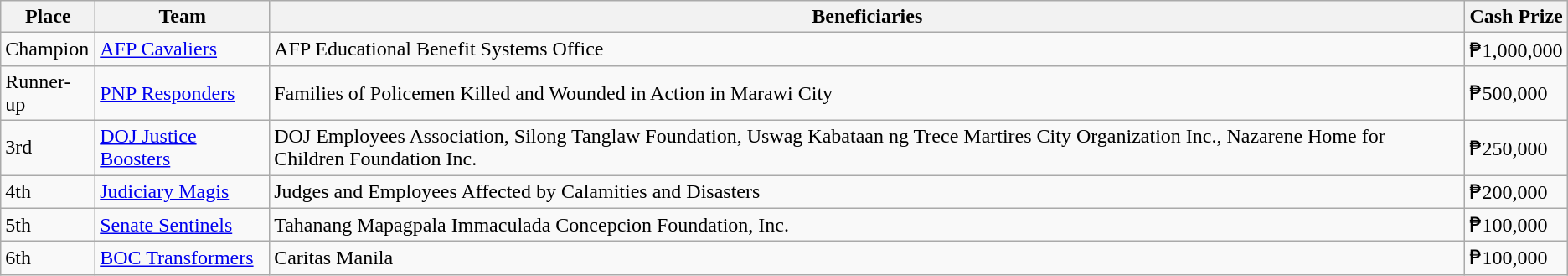<table class=wikitable>
<tr>
<th>Place</th>
<th>Team</th>
<th>Beneficiaries</th>
<th>Cash Prize</th>
</tr>
<tr>
<td>Champion</td>
<td><a href='#'>AFP Cavaliers</a></td>
<td>AFP Educational Benefit Systems Office</td>
<td>₱1,000,000</td>
</tr>
<tr>
<td>Runner-up</td>
<td><a href='#'>PNP Responders</a></td>
<td>Families of Policemen Killed and Wounded in Action in Marawi City</td>
<td>₱500,000</td>
</tr>
<tr>
<td>3rd</td>
<td><a href='#'>DOJ Justice Boosters</a></td>
<td>DOJ Employees Association, Silong Tanglaw Foundation, Uswag Kabataan ng Trece Martires City Organization Inc., Nazarene Home for Children Foundation Inc.</td>
<td>₱250,000</td>
</tr>
<tr>
<td>4th</td>
<td><a href='#'>Judiciary Magis</a></td>
<td>Judges and Employees Affected by Calamities and Disasters</td>
<td>₱200,000</td>
</tr>
<tr>
<td>5th</td>
<td><a href='#'>Senate Sentinels</a></td>
<td>Tahanang Mapagpala Immaculada Concepcion Foundation, Inc.</td>
<td>₱100,000</td>
</tr>
<tr>
<td>6th</td>
<td><a href='#'>BOC Transformers</a></td>
<td>Caritas Manila</td>
<td>₱100,000</td>
</tr>
</table>
